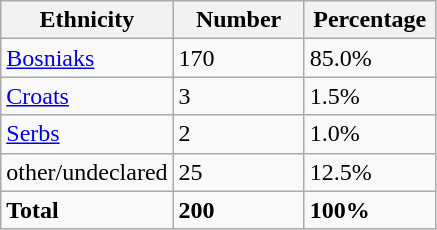<table class="wikitable">
<tr>
<th width="100px">Ethnicity</th>
<th width="80px">Number</th>
<th width="80px">Percentage</th>
</tr>
<tr>
<td><a href='#'>Bosniaks</a></td>
<td>170</td>
<td>85.0%</td>
</tr>
<tr>
<td><a href='#'>Croats</a></td>
<td>3</td>
<td>1.5%</td>
</tr>
<tr>
<td><a href='#'>Serbs</a></td>
<td>2</td>
<td>1.0%</td>
</tr>
<tr>
<td>other/undeclared</td>
<td>25</td>
<td>12.5%</td>
</tr>
<tr>
<td><strong>Total</strong></td>
<td><strong>200</strong></td>
<td><strong>100%</strong></td>
</tr>
</table>
